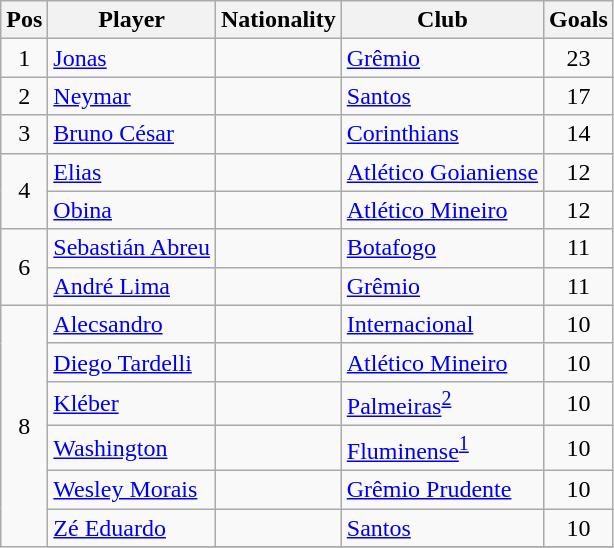<table class="wikitable">
<tr>
<th>Pos</th>
<th>Player</th>
<th>Nationality</th>
<th>Club</th>
<th>Goals</th>
</tr>
<tr>
<td align=center rowspan=1>1</td>
<td><a href='#'>Jonas</a></td>
<td></td>
<td><a href='#'>Grêmio</a></td>
<td align=center>23</td>
</tr>
<tr>
<td align=center rowspan=1>2</td>
<td><a href='#'>Neymar</a></td>
<td></td>
<td><a href='#'>Santos</a></td>
<td align=center>17</td>
</tr>
<tr>
<td align=center rowspan=1>3</td>
<td><a href='#'>Bruno César</a></td>
<td></td>
<td><a href='#'>Corinthians</a></td>
<td align=center>14</td>
</tr>
<tr>
<td align=center rowspan=2>4</td>
<td><a href='#'>Elias</a></td>
<td></td>
<td><a href='#'>Atlético Goianiense</a></td>
<td align=center>12</td>
</tr>
<tr>
<td><a href='#'>Obina</a></td>
<td></td>
<td><a href='#'>Atlético Mineiro</a></td>
<td align=center>12</td>
</tr>
<tr>
<td align=center rowspan=2>6</td>
<td><a href='#'>Sebastián Abreu</a></td>
<td></td>
<td><a href='#'>Botafogo</a></td>
<td align=center>11</td>
</tr>
<tr>
<td><a href='#'>André Lima</a></td>
<td></td>
<td><a href='#'>Grêmio</a></td>
<td align=center>11</td>
</tr>
<tr>
<td align=center rowspan=7>8</td>
<td><a href='#'>Alecsandro</a></td>
<td></td>
<td><a href='#'>Internacional</a></td>
<td align=center>10</td>
</tr>
<tr>
<td><a href='#'>Diego Tardelli</a></td>
<td></td>
<td><a href='#'>Atlético Mineiro</a></td>
<td align=center>10</td>
</tr>
<tr>
<td><a href='#'>Kléber</a></td>
<td></td>
<td><a href='#'>Palmeiras</a><sup><a href='#'>2</a></sup></td>
<td align=center>10</td>
</tr>
<tr>
<td><a href='#'>Washington</a></td>
<td></td>
<td><a href='#'>Fluminense</a><sup><a href='#'>1</a></sup></td>
<td align=center>10</td>
</tr>
<tr>
<td><a href='#'>Wesley Morais</a></td>
<td></td>
<td><a href='#'>Grêmio Prudente</a></td>
<td align=center>10</td>
</tr>
<tr>
<td><a href='#'>Zé Eduardo</a></td>
<td></td>
<td><a href='#'>Santos</a></td>
<td align=center>10</td>
</tr>
<tr>
</tr>
</table>
